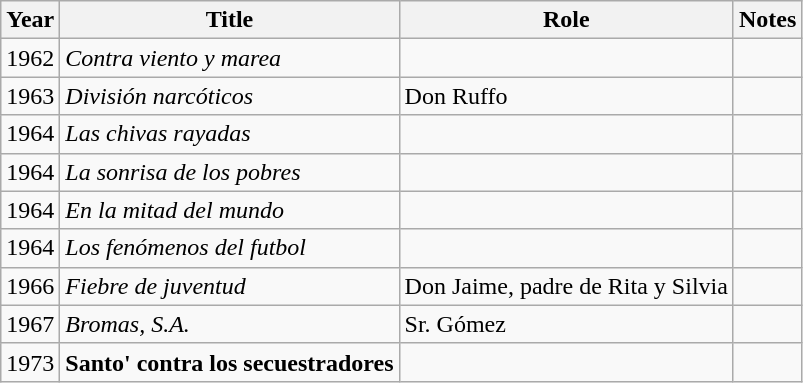<table class="wikitable">
<tr>
<th>Year</th>
<th>Title</th>
<th>Role</th>
<th>Notes</th>
</tr>
<tr>
<td>1962</td>
<td><em>Contra viento y marea</em></td>
<td></td>
<td></td>
</tr>
<tr>
<td>1963</td>
<td><em>División narcóticos</em></td>
<td>Don Ruffo</td>
<td></td>
</tr>
<tr>
<td>1964</td>
<td><em>Las chivas rayadas</em></td>
<td></td>
<td></td>
</tr>
<tr>
<td>1964</td>
<td><em>La sonrisa de los pobres</em></td>
<td></td>
<td></td>
</tr>
<tr>
<td>1964</td>
<td><em>En la mitad del mundo</em></td>
<td></td>
<td></td>
</tr>
<tr>
<td>1964</td>
<td><em>Los fenómenos del futbol</em></td>
<td></td>
<td></td>
</tr>
<tr>
<td>1966</td>
<td><em>Fiebre de juventud</em></td>
<td>Don Jaime, padre de Rita y Silvia</td>
<td></td>
</tr>
<tr>
<td>1967</td>
<td><em>Bromas, S.A.</em></td>
<td>Sr. Gómez</td>
<td></td>
</tr>
<tr>
<td>1973</td>
<td><strong>Santo' contra los secuestradores<em></td>
<td></td>
<td></td>
</tr>
</table>
